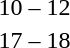<table style="text-align:center">
<tr>
<th width=200></th>
<th width=100></th>
<th width=200></th>
</tr>
<tr>
<td align=right></td>
<td>10 – 12</td>
<td align=left><strong></strong></td>
</tr>
<tr>
<td align=right></td>
<td>17 – 18</td>
<td align=left><strong></strong></td>
</tr>
</table>
